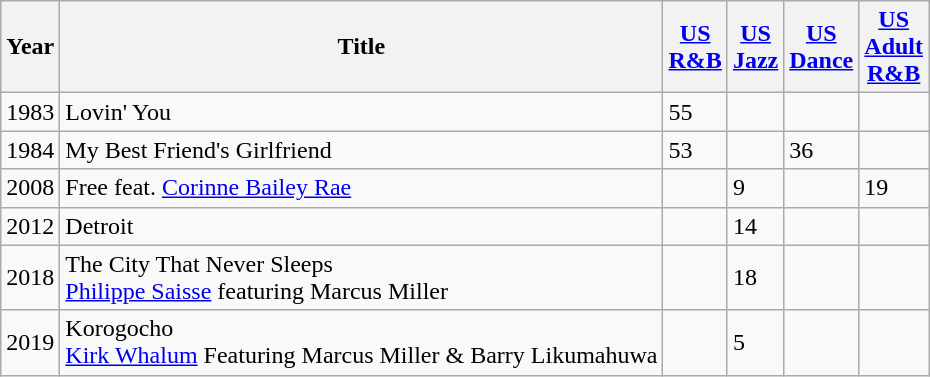<table class="wikitable">
<tr>
<th>Year</th>
<th>Title</th>
<th><a href='#'>US</a><br><a href='#'>R&B</a>
</th>
<th><a href='#'>US</a><br><a href='#'>Jazz</a><br></th>
<th><a href='#'>US</a><br><a href='#'>Dance</a><br></th>
<th><a href='#'>US</a><br><a href='#'>Adult</a><br><a href='#'>R&B</a><br></th>
</tr>
<tr>
<td>1983</td>
<td>Lovin' You</td>
<td>55</td>
<td></td>
<td></td>
<td></td>
</tr>
<tr>
<td>1984</td>
<td>My Best Friend's Girlfriend</td>
<td>53</td>
<td></td>
<td>36</td>
<td></td>
</tr>
<tr>
<td>2008</td>
<td>Free feat. <a href='#'>Corinne Bailey Rae</a></td>
<td></td>
<td>9</td>
<td></td>
<td>19</td>
</tr>
<tr>
<td>2012</td>
<td>Detroit</td>
<td></td>
<td>14</td>
<td></td>
<td></td>
</tr>
<tr>
<td>2018</td>
<td>The City That Never Sleeps<br><a href='#'>Philippe Saisse</a> featuring Marcus Miller</td>
<td></td>
<td>18</td>
<td></td>
<td></td>
</tr>
<tr>
<td>2019</td>
<td>Korogocho<br><a href='#'>Kirk Whalum</a> Featuring Marcus Miller & Barry Likumahuwa</td>
<td></td>
<td>5</td>
<td></td>
<td></td>
</tr>
</table>
